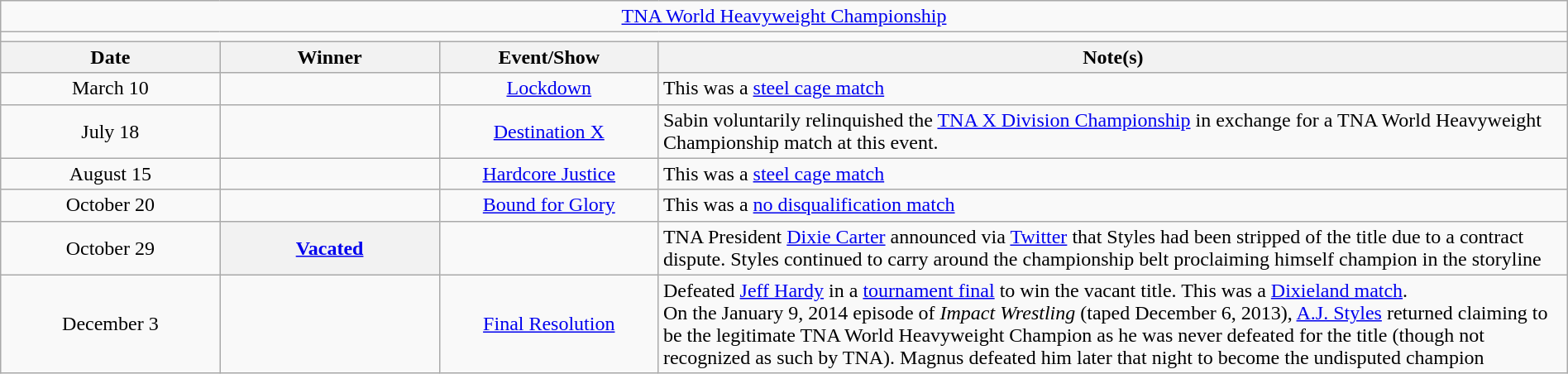<table class="wikitable" style="text-align:center; width:100%;">
<tr>
<td colspan="5"><a href='#'>TNA World Heavyweight Championship</a></td>
</tr>
<tr>
<td colspan="5"><strong></strong></td>
</tr>
<tr>
<th width="14%">Date</th>
<th width="14%">Winner</th>
<th width="14%">Event/Show</th>
<th width="58%">Note(s)</th>
</tr>
<tr>
<td>March 10</td>
<td></td>
<td><a href='#'>Lockdown</a></td>
<td align="left">This was a <a href='#'>steel cage match</a></td>
</tr>
<tr>
<td>July 18</td>
<td></td>
<td><a href='#'>Destination X</a></td>
<td align="left">Sabin voluntarily relinquished the <a href='#'>TNA X Division Championship</a> in exchange for a TNA World Heavyweight Championship match at this event.</td>
</tr>
<tr>
<td>August 15</td>
<td></td>
<td><a href='#'>Hardcore Justice</a></td>
<td align="left">This was a <a href='#'>steel cage match</a></td>
</tr>
<tr>
<td>October 20</td>
<td></td>
<td><a href='#'>Bound for Glory</a></td>
<td align="left">This was a <a href='#'>no disqualification match</a></td>
</tr>
<tr>
<td>October 29</td>
<th><a href='#'>Vacated</a></th>
<td></td>
<td align="left">TNA President <a href='#'>Dixie Carter</a> announced via <a href='#'>Twitter</a> that Styles had been stripped of the title due to a contract dispute. Styles continued to carry around the championship belt proclaiming himself champion in the storyline</td>
</tr>
<tr>
<td>December 3<br></td>
<td></td>
<td><a href='#'>Final Resolution</a></td>
<td align="left">Defeated <a href='#'>Jeff Hardy</a> in a <a href='#'>tournament final</a> to win the vacant title. This was a <a href='#'>Dixieland match</a>.<br>On the January 9, 2014 episode of <em>Impact Wrestling</em> (taped December 6, 2013), <a href='#'>A.J. Styles</a> returned claiming to be the legitimate TNA World Heavyweight Champion as he was never defeated for the title (though not recognized as such by TNA). Magnus defeated him later that night to become the undisputed champion</td>
</tr>
</table>
